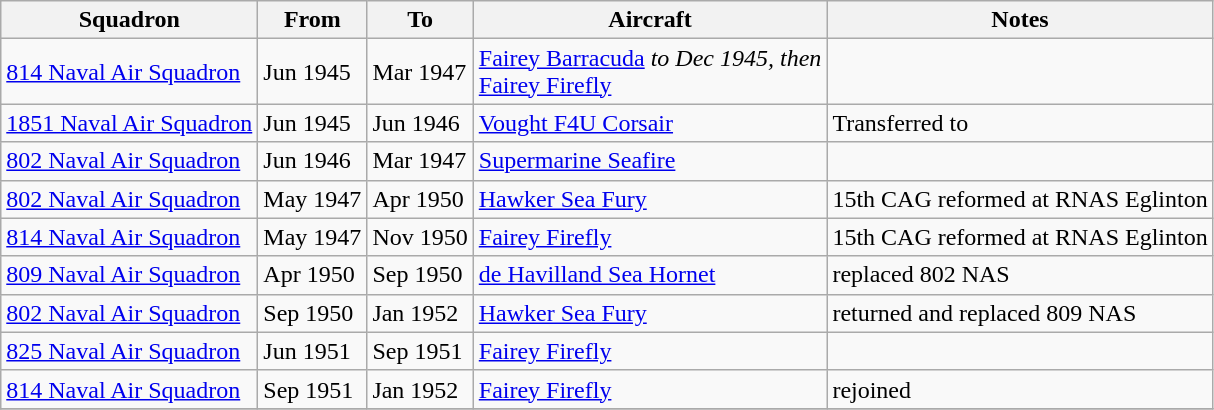<table class="wikitable">
<tr>
<th>Squadron</th>
<th>From</th>
<th>To</th>
<th>Aircraft</th>
<th>Notes</th>
</tr>
<tr>
<td><a href='#'>814 Naval Air Squadron</a></td>
<td>Jun 1945</td>
<td>Mar 1947</td>
<td><a href='#'>Fairey Barracuda</a> <em>to Dec 1945, then</em><br><a href='#'>Fairey Firefly</a></td>
<td></td>
</tr>
<tr>
<td><a href='#'>1851 Naval Air Squadron</a></td>
<td>Jun 1945</td>
<td>Jun 1946</td>
<td><a href='#'>Vought F4U Corsair</a></td>
<td>Transferred to </td>
</tr>
<tr>
<td><a href='#'>802 Naval Air Squadron</a></td>
<td>Jun 1946</td>
<td>Mar 1947</td>
<td><a href='#'>Supermarine Seafire</a></td>
<td></td>
</tr>
<tr>
<td><a href='#'>802 Naval Air Squadron</a></td>
<td>May 1947</td>
<td>Apr 1950</td>
<td><a href='#'>Hawker Sea Fury</a></td>
<td>15th CAG reformed at RNAS Eglinton</td>
</tr>
<tr>
<td><a href='#'>814 Naval Air Squadron</a></td>
<td>May 1947</td>
<td>Nov 1950</td>
<td><a href='#'>Fairey Firefly</a></td>
<td>15th CAG reformed at RNAS Eglinton</td>
</tr>
<tr>
<td><a href='#'>809 Naval Air Squadron</a></td>
<td>Apr 1950</td>
<td>Sep 1950</td>
<td><a href='#'>de Havilland Sea Hornet</a></td>
<td>replaced 802 NAS</td>
</tr>
<tr>
<td><a href='#'>802 Naval Air Squadron</a></td>
<td>Sep 1950</td>
<td>Jan 1952</td>
<td><a href='#'>Hawker Sea Fury</a></td>
<td>returned and replaced 809 NAS</td>
</tr>
<tr>
<td><a href='#'>825 Naval Air Squadron</a></td>
<td>Jun 1951</td>
<td>Sep 1951</td>
<td><a href='#'>Fairey Firefly</a></td>
<td></td>
</tr>
<tr>
<td><a href='#'>814 Naval Air Squadron</a></td>
<td>Sep 1951</td>
<td>Jan 1952</td>
<td><a href='#'>Fairey Firefly</a></td>
<td>rejoined</td>
</tr>
<tr>
</tr>
</table>
